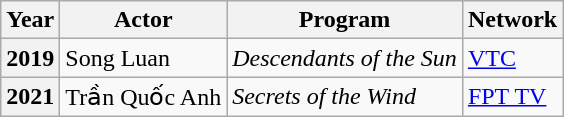<table class="wikitable plainrowheaders">
<tr>
<th>Year</th>
<th>Actor</th>
<th>Program</th>
<th>Network</th>
</tr>
<tr>
<th scope="row">2019</th>
<td>Song Luan</td>
<td><em>Descendants of the Sun</em></td>
<td><a href='#'>VTC</a></td>
</tr>
<tr>
<th scope="row">2021</th>
<td>Trần Quốc Anh</td>
<td><em>Secrets of the Wind</em></td>
<td><a href='#'>FPT TV</a></td>
</tr>
</table>
